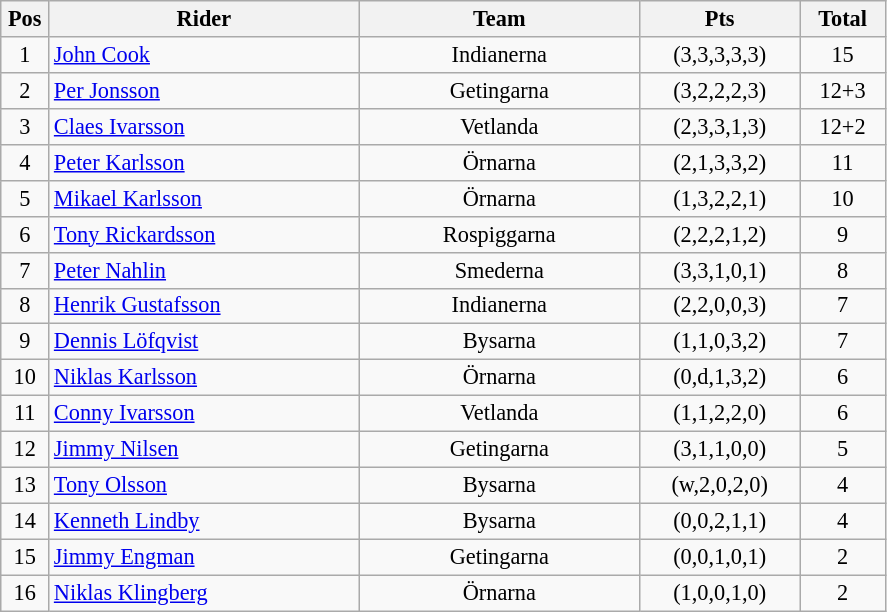<table class=wikitable style="font-size:93%;">
<tr>
<th width=25px>Pos</th>
<th width=200px>Rider</th>
<th width=180px>Team</th>
<th width=100px>Pts</th>
<th width=50px>Total</th>
</tr>
<tr align=center>
<td>1</td>
<td align=left><a href='#'>John Cook</a></td>
<td>Indianerna</td>
<td>(3,3,3,3,3)</td>
<td>15</td>
</tr>
<tr align=center>
<td>2</td>
<td align=left><a href='#'>Per Jonsson</a></td>
<td>Getingarna</td>
<td>(3,2,2,2,3)</td>
<td>12+3</td>
</tr>
<tr align=center>
<td>3</td>
<td align=left><a href='#'>Claes Ivarsson</a></td>
<td>Vetlanda</td>
<td>(2,3,3,1,3)</td>
<td>12+2</td>
</tr>
<tr align=center>
<td>4</td>
<td align=left><a href='#'>Peter Karlsson</a></td>
<td>Örnarna</td>
<td>(2,1,3,3,2)</td>
<td>11</td>
</tr>
<tr align=center>
<td>5</td>
<td align=left><a href='#'>Mikael Karlsson</a></td>
<td>Örnarna</td>
<td>(1,3,2,2,1)</td>
<td>10</td>
</tr>
<tr align=center>
<td>6</td>
<td align=left><a href='#'>Tony Rickardsson</a></td>
<td>Rospiggarna</td>
<td>(2,2,2,1,2)</td>
<td>9</td>
</tr>
<tr align=center>
<td>7</td>
<td align=left><a href='#'>Peter Nahlin</a></td>
<td>Smederna</td>
<td>(3,3,1,0,1)</td>
<td>8</td>
</tr>
<tr align=center>
<td>8</td>
<td align=left><a href='#'>Henrik Gustafsson</a></td>
<td>Indianerna</td>
<td>(2,2,0,0,3)</td>
<td>7</td>
</tr>
<tr align=center>
<td>9</td>
<td align=left><a href='#'>Dennis Löfqvist</a></td>
<td>Bysarna</td>
<td>(1,1,0,3,2)</td>
<td>7</td>
</tr>
<tr align=center>
<td>10</td>
<td align=left><a href='#'>Niklas Karlsson</a></td>
<td>Örnarna</td>
<td>(0,d,1,3,2)</td>
<td>6</td>
</tr>
<tr align=center>
<td>11</td>
<td align=left><a href='#'>Conny Ivarsson</a></td>
<td>Vetlanda</td>
<td>(1,1,2,2,0)</td>
<td>6</td>
</tr>
<tr align=center>
<td>12</td>
<td align=left><a href='#'>Jimmy Nilsen</a></td>
<td>Getingarna</td>
<td>(3,1,1,0,0)</td>
<td>5</td>
</tr>
<tr align=center>
<td>13</td>
<td align=left><a href='#'>Tony Olsson</a></td>
<td>Bysarna</td>
<td>(w,2,0,2,0)</td>
<td>4</td>
</tr>
<tr align=center>
<td>14</td>
<td align=left><a href='#'>Kenneth Lindby</a></td>
<td>Bysarna</td>
<td>(0,0,2,1,1)</td>
<td>4</td>
</tr>
<tr align=center>
<td>15</td>
<td align=left><a href='#'>Jimmy Engman</a></td>
<td>Getingarna</td>
<td>(0,0,1,0,1)</td>
<td>2</td>
</tr>
<tr align=center>
<td>16</td>
<td align=left><a href='#'>Niklas Klingberg</a></td>
<td>Örnarna</td>
<td>(1,0,0,1,0)</td>
<td>2</td>
</tr>
</table>
